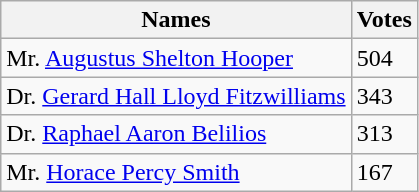<table class="wikitable">
<tr>
<th>Names</th>
<th>Votes</th>
</tr>
<tr>
<td>Mr. <a href='#'>Augustus Shelton Hooper</a></td>
<td>504</td>
</tr>
<tr>
<td>Dr. <a href='#'>Gerard Hall Lloyd Fitzwilliams</a></td>
<td>343</td>
</tr>
<tr>
<td>Dr. <a href='#'>Raphael Aaron Belilios</a></td>
<td>313</td>
</tr>
<tr>
<td>Mr. <a href='#'>Horace Percy Smith</a></td>
<td>167</td>
</tr>
</table>
